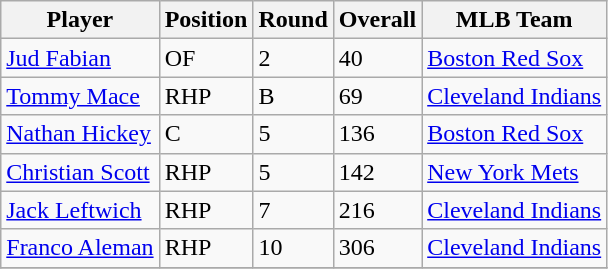<table class="wikitable">
<tr>
<th>Player</th>
<th>Position</th>
<th>Round</th>
<th>Overall</th>
<th>MLB Team</th>
</tr>
<tr>
<td><a href='#'>Jud Fabian</a></td>
<td>OF</td>
<td>2</td>
<td>40</td>
<td><a href='#'>Boston Red Sox</a></td>
</tr>
<tr>
<td><a href='#'>Tommy Mace</a></td>
<td>RHP</td>
<td>B</td>
<td>69</td>
<td><a href='#'>Cleveland Indians</a></td>
</tr>
<tr>
<td><a href='#'>Nathan Hickey</a></td>
<td>C</td>
<td>5</td>
<td>136</td>
<td><a href='#'>Boston Red Sox</a></td>
</tr>
<tr>
<td><a href='#'>Christian Scott</a></td>
<td>RHP</td>
<td>5</td>
<td>142</td>
<td><a href='#'>New York Mets</a></td>
</tr>
<tr>
<td><a href='#'>Jack Leftwich</a></td>
<td>RHP</td>
<td>7</td>
<td>216</td>
<td><a href='#'>Cleveland Indians</a></td>
</tr>
<tr>
<td><a href='#'>Franco Aleman</a></td>
<td>RHP</td>
<td>10</td>
<td>306</td>
<td><a href='#'>Cleveland Indians</a></td>
</tr>
<tr>
</tr>
</table>
